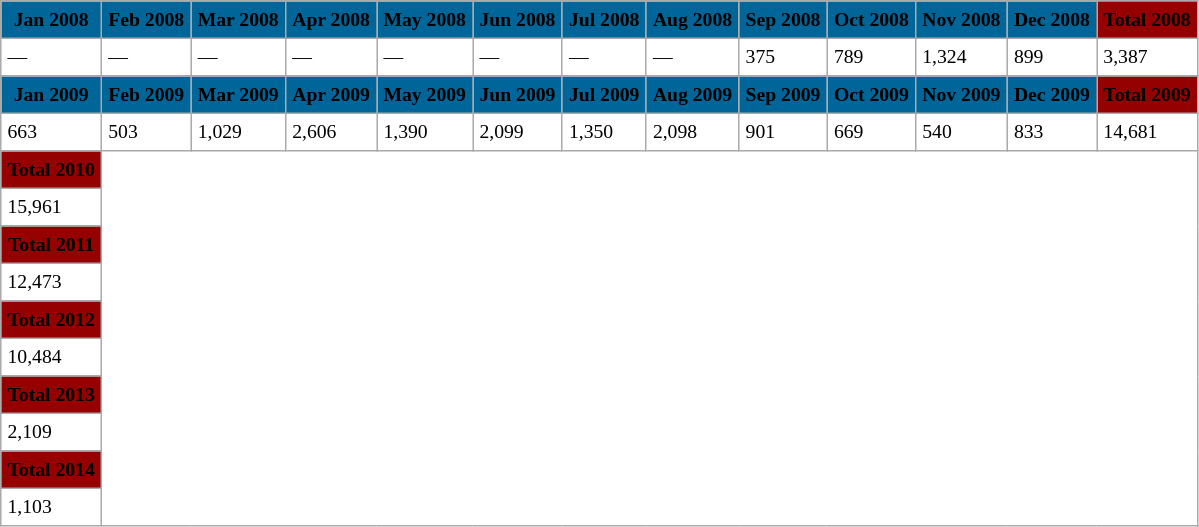<table border="2" cellpadding="4" cellspacing="0" style="margin: 1em 1em 1em 0; border: 1px #aaa solid; border-collapse: collapse; font-size: 82%;">
<tr ---- style="background:#006699;">
<th><strong><span>Jan 2008</span></strong></th>
<th><strong><span>Feb 2008</span></strong></th>
<th><strong><span>Mar 2008</span></strong></th>
<th><strong><span>Apr 2008</span></strong></th>
<th><strong><span>May 2008</span></strong></th>
<th><strong><span>Jun 2008</span></strong></th>
<th><strong><span>Jul 2008</span></strong></th>
<th><strong><span>Aug 2008</span></strong></th>
<th><strong><span>Sep 2008</span></strong></th>
<th><strong><span>Oct 2008</span></strong></th>
<th><strong><span>Nov 2008</span></strong></th>
<th><strong><span>Dec 2008</span></strong></th>
<th ----- style="background:#950000;"><strong><span>Total 2008</span></strong></th>
</tr>
<tr>
<td>—</td>
<td>—</td>
<td>—</td>
<td>—</td>
<td>—</td>
<td>—</td>
<td>—</td>
<td>—</td>
<td>375 </td>
<td>789 </td>
<td>1,324 </td>
<td>899 </td>
<td>3,387</td>
</tr>
<tr>
</tr>
<tr ---- style="background:#006699;">
<th><strong><span>Jan 2009</span></strong></th>
<th><strong><span>Feb 2009</span></strong></th>
<th><strong><span>Mar 2009</span></strong></th>
<th><strong><span>Apr 2009</span></strong></th>
<th><strong><span>May 2009</span></strong></th>
<th><strong><span>Jun 2009</span></strong></th>
<th><strong><span>Jul 2009</span></strong></th>
<th><strong><span>Aug 2009</span></strong></th>
<th><strong><span>Sep 2009</span></strong></th>
<th><strong><span>Oct 2009</span></strong></th>
<th><strong><span>Nov 2009</span></strong></th>
<th><strong><span>Dec 2009</span></strong></th>
<th ----- style="background:#950000;"><strong><span>Total 2009</span></strong></th>
</tr>
<tr>
<td>663 </td>
<td>503 </td>
<td>1,029 </td>
<td>2,606 </td>
<td>1,390 </td>
<td>2,099 </td>
<td>1,350 </td>
<td>2,098 </td>
<td>901 </td>
<td>669 </td>
<td>540 </td>
<td>833 </td>
<td>14,681</td>
</tr>
<tr>
</tr>
<tr ---- style="background:#006699;">
<th ----- style="background:#950000;"><strong><span>Total 2010</span></strong></th>
</tr>
<tr>
<td>15,961 </td>
</tr>
<tr>
</tr>
<tr ---- style="background:#006699;">
<th ----- style="background:#950000;"><strong><span>Total 2011</span></strong></th>
</tr>
<tr>
<td>12,473 </td>
</tr>
<tr>
</tr>
<tr ---- style="background:#006699;">
<th ----- style="background:#950000;"><strong><span>Total 2012</span></strong></th>
</tr>
<tr>
<td>10,484 </td>
</tr>
<tr>
</tr>
<tr ---- style="background:#006699;">
<th ----- style="background:#950000;"><strong><span>Total 2013</span></strong></th>
</tr>
<tr>
<td>2,109 </td>
</tr>
<tr>
</tr>
<tr ---- style="background:#006699;">
<th ----- style="background:#950000;"><strong><span>Total 2014</span></strong></th>
</tr>
<tr>
<td>1,103 </td>
</tr>
</table>
